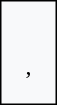<table border=1 style="border:0px">
<tr>
<td style="border:1px solid #000000; padding:1.0em; background-color:#F8F9FA"><br>,</td>
</tr>
</table>
